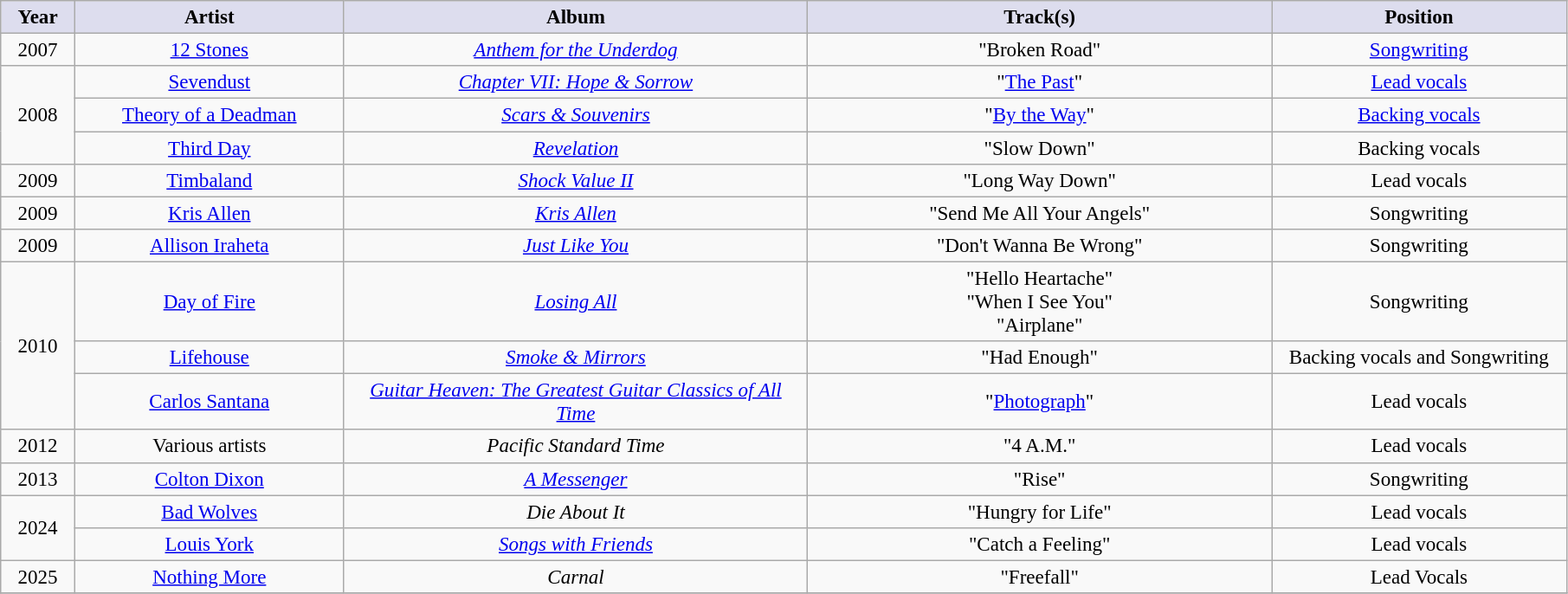<table class="wikitable sortable" style="font-size:96%; text-align:center; margin: 6px;">
<tr>
<th style="background:#dde; width:50px;">Year</th>
<th style="background:#dde; width:200px;">Artist</th>
<th style="background:#dde; width:350px;">Album</th>
<th style="background:#dde; width:350px;">Track(s)</th>
<th style="background:#dde; width:220px;">Position</th>
</tr>
<tr>
<td>2007</td>
<td><a href='#'>12 Stones</a></td>
<td><em><a href='#'>Anthem for the Underdog</a></em></td>
<td>"Broken Road"</td>
<td><a href='#'>Songwriting</a></td>
</tr>
<tr>
<td rowspan=3>2008</td>
<td><a href='#'>Sevendust</a></td>
<td><em><a href='#'>Chapter VII: Hope & Sorrow</a></em></td>
<td>"<a href='#'>The Past</a>"</td>
<td><a href='#'>Lead vocals</a></td>
</tr>
<tr>
<td><a href='#'>Theory of a Deadman</a></td>
<td><em><a href='#'>Scars & Souvenirs</a></em></td>
<td>"<a href='#'>By the Way</a>"</td>
<td><a href='#'>Backing vocals</a></td>
</tr>
<tr>
<td><a href='#'>Third Day</a></td>
<td><em><a href='#'>Revelation</a></em></td>
<td>"Slow Down"</td>
<td>Backing vocals</td>
</tr>
<tr>
<td>2009</td>
<td><a href='#'>Timbaland</a></td>
<td><em><a href='#'>Shock Value II</a></em></td>
<td>"Long Way Down"</td>
<td>Lead vocals</td>
</tr>
<tr>
<td>2009</td>
<td><a href='#'>Kris Allen</a></td>
<td><em><a href='#'>Kris Allen</a></em></td>
<td>"Send Me All Your Angels"</td>
<td>Songwriting</td>
</tr>
<tr>
<td>2009</td>
<td><a href='#'>Allison Iraheta</a></td>
<td><em><a href='#'>Just Like You</a></em></td>
<td>"Don't Wanna Be Wrong"</td>
<td>Songwriting</td>
</tr>
<tr>
<td rowspan=3>2010</td>
<td><a href='#'>Day of Fire</a></td>
<td><em><a href='#'>Losing All</a></em></td>
<td>"Hello Heartache" <br>"When I See You" <br>"Airplane"</td>
<td>Songwriting</td>
</tr>
<tr>
<td><a href='#'>Lifehouse</a></td>
<td><em><a href='#'>Smoke & Mirrors</a></em></td>
<td>"Had Enough"</td>
<td>Backing vocals and Songwriting</td>
</tr>
<tr>
<td><a href='#'>Carlos Santana</a></td>
<td><em><a href='#'>Guitar Heaven: The Greatest Guitar Classics of All Time</a></em></td>
<td>"<a href='#'>Photograph</a>"</td>
<td>Lead vocals</td>
</tr>
<tr>
<td>2012</td>
<td>Various artists</td>
<td><em>Pacific Standard Time</em></td>
<td>"4 A.M."</td>
<td>Lead vocals</td>
</tr>
<tr>
<td>2013</td>
<td><a href='#'>Colton Dixon</a></td>
<td><em><a href='#'>A Messenger</a></em></td>
<td>"Rise"</td>
<td>Songwriting</td>
</tr>
<tr>
<td rowspan=2>2024</td>
<td><a href='#'>Bad Wolves</a></td>
<td><em>Die About It</em></td>
<td>"Hungry for Life"</td>
<td>Lead vocals</td>
</tr>
<tr>
<td><a href='#'>Louis York</a></td>
<td><em><a href='#'>Songs with Friends</a></em></td>
<td>"Catch a Feeling"</td>
<td>Lead vocals</td>
</tr>
<tr>
<td>2025</td>
<td><a href='#'>Nothing More</a></td>
<td><em>Carnal</em></td>
<td>"Freefall"</td>
<td>Lead Vocals</td>
</tr>
<tr>
</tr>
</table>
